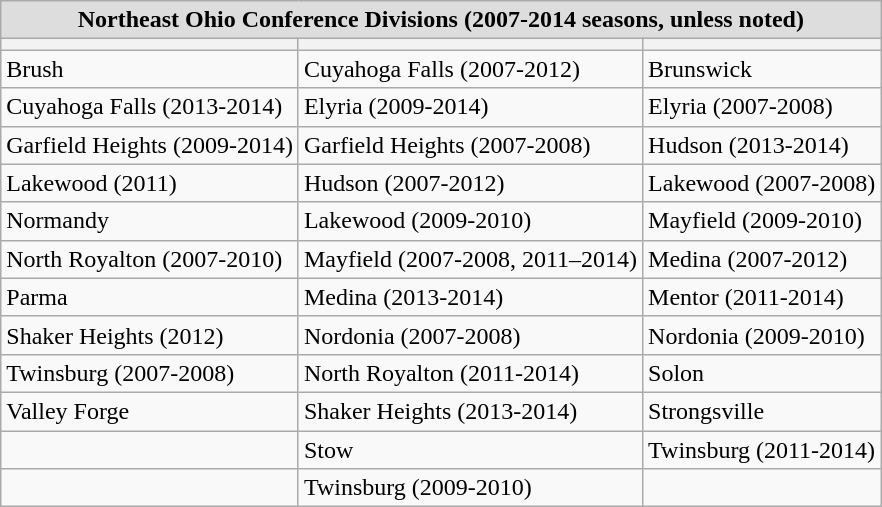<table class="wikitable">
<tr style="background:#ccf;">
<th colspan="4" style="background:#ddd;">Northeast Ohio Conference Divisions (2007-2014 seasons, unless noted)</th>
</tr>
<tr>
<th></th>
<th></th>
<th></th>
</tr>
<tr>
<td>Brush</td>
<td>Cuyahoga Falls (2007-2012)</td>
<td>Brunswick</td>
</tr>
<tr>
<td>Cuyahoga Falls (2013-2014)</td>
<td>Elyria (2009-2014)</td>
<td>Elyria (2007-2008)</td>
</tr>
<tr>
<td>Garfield Heights (2009-2014)</td>
<td>Garfield Heights (2007-2008)</td>
<td>Hudson (2013-2014)</td>
</tr>
<tr>
<td>Lakewood (2011)</td>
<td>Hudson (2007-2012)</td>
<td>Lakewood (2007-2008)</td>
</tr>
<tr>
<td>Normandy</td>
<td>Lakewood (2009-2010)</td>
<td>Mayfield (2009-2010)</td>
</tr>
<tr>
<td>North Royalton (2007-2010)</td>
<td>Mayfield (2007-2008, 2011–2014)</td>
<td>Medina (2007-2012)</td>
</tr>
<tr>
<td>Parma</td>
<td>Medina (2013-2014)</td>
<td>Mentor (2011-2014)</td>
</tr>
<tr>
<td>Shaker Heights (2012)</td>
<td>Nordonia (2007-2008)</td>
<td>Nordonia (2009-2010)</td>
</tr>
<tr>
<td>Twinsburg (2007-2008)</td>
<td>North Royalton (2011-2014)</td>
<td>Solon</td>
</tr>
<tr>
<td>Valley Forge</td>
<td>Shaker Heights (2013-2014)</td>
<td>Strongsville</td>
</tr>
<tr>
<td></td>
<td>Stow</td>
<td>Twinsburg (2011-2014)</td>
</tr>
<tr>
<td></td>
<td>Twinsburg (2009-2010)</td>
<td></td>
</tr>
</table>
